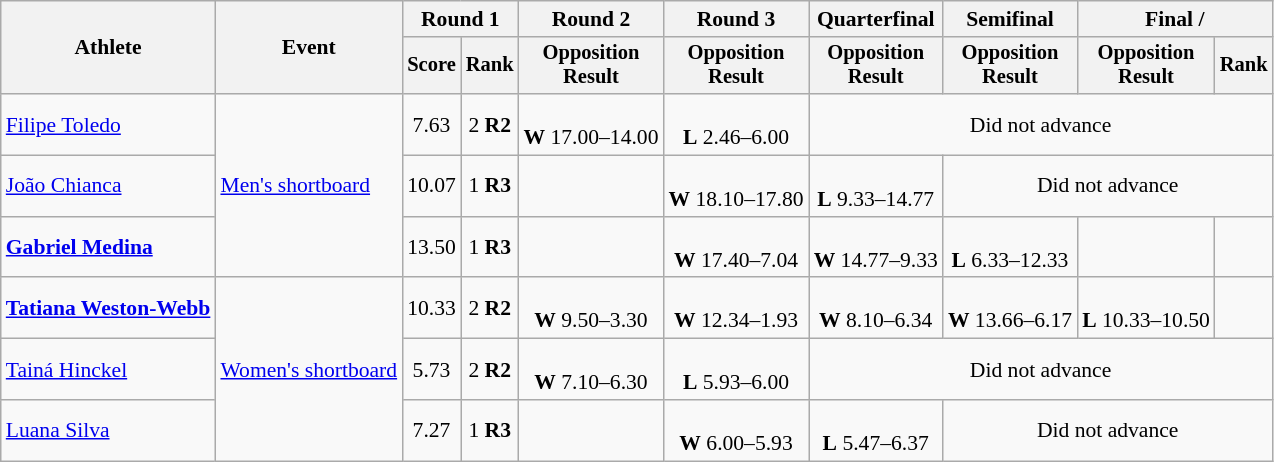<table class=wikitable style="font-size:90%">
<tr>
<th rowspan=2>Athlete</th>
<th rowspan=2>Event</th>
<th colspan=2>Round 1</th>
<th>Round 2</th>
<th>Round 3</th>
<th>Quarterfinal</th>
<th>Semifinal</th>
<th colspan=2>Final / </th>
</tr>
<tr style=font-size:95%>
<th>Score</th>
<th>Rank</th>
<th>Opposition<br>Result</th>
<th>Opposition<br>Result</th>
<th>Opposition<br>Result</th>
<th>Opposition<br>Result</th>
<th>Opposition<br>Result</th>
<th>Rank</th>
</tr>
<tr align=center>
<td align=left><a href='#'>Filipe Toledo</a></td>
<td align=left rowspan=3><a href='#'>Men's shortboard</a></td>
<td>7.63</td>
<td>2 <strong>R2</strong></td>
<td><br><strong>W</strong> 17.00–14.00</td>
<td><br><strong>L</strong> 2.46–6.00</td>
<td colspan=4>Did not advance</td>
</tr>
<tr align=center>
<td align=left><a href='#'>João Chianca</a></td>
<td>10.07</td>
<td>1 <strong>R3</strong></td>
<td></td>
<td><br><strong>W</strong> 18.10–17.80</td>
<td><br><strong>L</strong> 9.33–14.77</td>
<td colspan=3>Did not advance</td>
</tr>
<tr align=center>
<td align=left><strong><a href='#'>Gabriel Medina</a></strong></td>
<td>13.50</td>
<td>1 <strong>R3</strong></td>
<td></td>
<td><br><strong>W</strong> 17.40–7.04</td>
<td><br><strong>W</strong> 14.77–9.33</td>
<td><br><strong>L</strong> 6.33–12.33</td>
<td><br></td>
<td></td>
</tr>
<tr align=center>
<td align=left><strong><a href='#'>Tatiana Weston-Webb</a></strong></td>
<td align=left rowspan=3><a href='#'>Women's shortboard</a></td>
<td>10.33</td>
<td>2 <strong>R2</strong></td>
<td><br><strong>W</strong> 9.50–3.30</td>
<td><br><strong>W</strong> 12.34–1.93</td>
<td><br><strong>W</strong> 8.10–6.34</td>
<td><br><strong>W</strong> 13.66–6.17</td>
<td><br><strong>L</strong> 10.33–10.50</td>
<td></td>
</tr>
<tr align=center>
<td align=left><a href='#'>Tainá Hinckel</a></td>
<td>5.73</td>
<td>2 <strong>R2</strong></td>
<td><br><strong>W</strong> 7.10–6.30</td>
<td><br><strong>L</strong> 5.93–6.00</td>
<td colspan=4>Did not advance</td>
</tr>
<tr align=center>
<td align=left><a href='#'>Luana Silva</a></td>
<td>7.27</td>
<td>1 <strong>R3</strong></td>
<td></td>
<td><br><strong>W</strong> 6.00–5.93</td>
<td><br><strong>L</strong> 5.47–6.37</td>
<td colspan=3>Did not advance</td>
</tr>
</table>
